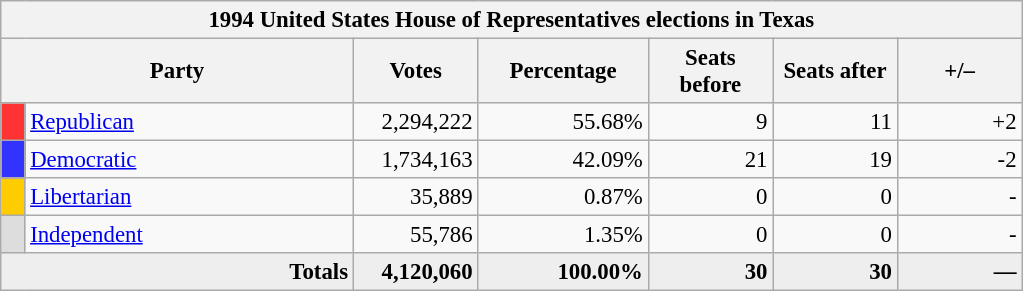<table class="wikitable" style="font-size: 95%;">
<tr>
<th colspan="7">1994 United States House of Representatives elections in Texas</th>
</tr>
<tr>
<th colspan=2 style="width: 15em">Party</th>
<th style="width: 5em">Votes</th>
<th style="width: 7em">Percentage</th>
<th style="width: 5em">Seats before</th>
<th style="width: 5em">Seats after</th>
<th style="width: 5em">+/–</th>
</tr>
<tr>
<th style="background-color:#FF3333; width: 3px"></th>
<td style="width: 130px"><a href='#'>Republican</a></td>
<td align="right">2,294,222</td>
<td align="right">55.68%</td>
<td align="right">9</td>
<td align="right">11</td>
<td align="right">+2</td>
</tr>
<tr>
<th style="background-color:#3333FF; width: 3px"></th>
<td style="width: 130px"><a href='#'>Democratic</a></td>
<td align="right">1,734,163</td>
<td align="right">42.09%</td>
<td align="right">21</td>
<td align="right">19</td>
<td align="right">-2</td>
</tr>
<tr>
<th style="background-color:#FFCC00; width: 3px"></th>
<td style="width: 130px"><a href='#'>Libertarian</a></td>
<td align="right">35,889</td>
<td align="right">0.87%</td>
<td align="right">0</td>
<td align="right">0</td>
<td align="right">-</td>
</tr>
<tr>
<th style="background-color:#DDDDDD; width: 3px"></th>
<td style="width: 130px"><a href='#'>Independent</a></td>
<td align="right">55,786</td>
<td align="right">1.35%</td>
<td align="right">0</td>
<td align="right">0</td>
<td align="right">-</td>
</tr>
<tr bgcolor="#EEEEEE">
<td colspan="2" align="right"><strong>Totals</strong></td>
<td align="right"><strong>4,120,060</strong></td>
<td align="right"><strong>100.00%</strong></td>
<td align="right"><strong>30</strong></td>
<td align="right"><strong>30</strong></td>
<td align="right"><strong>—</strong></td>
</tr>
</table>
